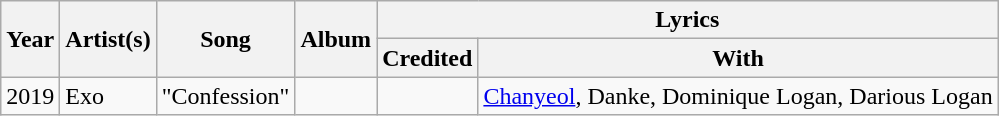<table class="wikitable">
<tr>
<th rowspan="2">Year</th>
<th rowspan="2">Artist(s)</th>
<th rowspan="2">Song</th>
<th rowspan="2">Album</th>
<th colspan="2">Lyrics</th>
</tr>
<tr>
<th>Credited</th>
<th>With</th>
</tr>
<tr>
<td>2019</td>
<td>Exo</td>
<td>"Confession"</td>
<td></td>
<td></td>
<td><a href='#'>Chanyeol</a>, Danke, Dominique Logan, Darious Logan</td>
</tr>
</table>
